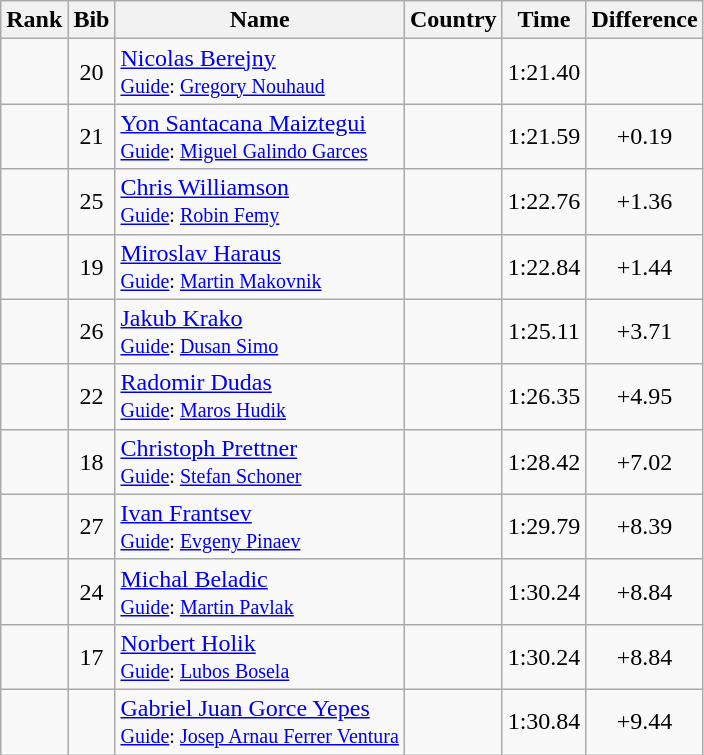<table class="wikitable sortable" style="text-align:center">
<tr>
<th>Rank</th>
<th>Bib</th>
<th>Name</th>
<th>Country</th>
<th>Time</th>
<th>Difference</th>
</tr>
<tr>
<td></td>
<td>20</td>
<td align=left><a href='#'>Nicolas Berejny</a><br><small><a href='#'>Guide</a>: <a href='#'>Gregory Nouhaud</a></small></td>
<td align=left></td>
<td>1:21.40</td>
<td></td>
</tr>
<tr>
<td></td>
<td>21</td>
<td align=left><a href='#'>Yon Santacana Maiztegui</a><br><small><a href='#'>Guide</a>: <a href='#'>Miguel Galindo Garces</a></small></td>
<td align=left></td>
<td>1:21.59</td>
<td>+0.19</td>
</tr>
<tr>
<td></td>
<td>25</td>
<td align=left><a href='#'>Chris Williamson</a><br><small><a href='#'>Guide</a>: <a href='#'>Robin Femy</a></small></td>
<td align=left></td>
<td>1:22.76</td>
<td>+1.36</td>
</tr>
<tr>
<td></td>
<td>19</td>
<td align=left><a href='#'>Miroslav Haraus</a><br><small><a href='#'>Guide</a>: <a href='#'>Martin Makovnik</a></small></td>
<td align=left></td>
<td>1:22.84</td>
<td>+1.44</td>
</tr>
<tr>
<td></td>
<td>26</td>
<td align=left><a href='#'>Jakub Krako</a><br><small><a href='#'>Guide</a>: <a href='#'>Dusan Simo</a></small></td>
<td align=left></td>
<td>1:25.11</td>
<td>+3.71</td>
</tr>
<tr>
<td></td>
<td>22</td>
<td align=left><a href='#'>Radomir Dudas</a><br><small><a href='#'>Guide</a>: <a href='#'>Maros Hudik</a></small></td>
<td align=left></td>
<td>1:26.35</td>
<td>+4.95</td>
</tr>
<tr>
<td></td>
<td>18</td>
<td align=left><a href='#'>Christoph Prettner</a><br><small><a href='#'>Guide</a>: <a href='#'>Stefan Schoner</a></small></td>
<td align=left></td>
<td>1:28.42</td>
<td>+7.02</td>
</tr>
<tr>
<td></td>
<td>27</td>
<td align=left><a href='#'>Ivan Frantsev</a><br><small><a href='#'>Guide</a>: <a href='#'>Evgeny Pinaev</a></small></td>
<td align=left></td>
<td>1:29.79</td>
<td>+8.39</td>
</tr>
<tr>
<td></td>
<td>24</td>
<td align=left><a href='#'>Michal Beladic</a><br><small><a href='#'>Guide</a>: <a href='#'>Martin Pavlak</a></small></td>
<td align=left></td>
<td>1:30.24</td>
<td>+8.84</td>
</tr>
<tr>
<td></td>
<td>17</td>
<td align=left><a href='#'>Norbert Holik</a><br><small><a href='#'>Guide</a>: <a href='#'>Lubos Bosela</a></small></td>
<td align=left></td>
<td>1:30.24</td>
<td>+8.84</td>
</tr>
<tr>
<td></td>
<td></td>
<td align=left><a href='#'>Gabriel Juan Gorce Yepes</a><br><small><a href='#'>Guide</a>: <a href='#'>Josep Arnau Ferrer Ventura</a></small></td>
<td align=left></td>
<td>1:30.84</td>
<td>+9.44</td>
</tr>
</table>
